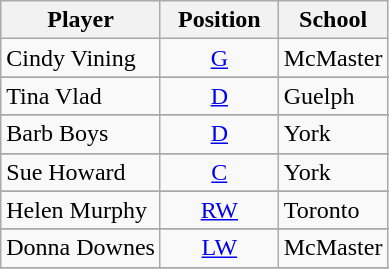<table class="wikitable">
<tr>
<th>Player</th>
<th>  Position  </th>
<th>School</th>
</tr>
<tr>
<td>Cindy Vining</td>
<td align=center><a href='#'>G</a></td>
<td>McMaster</td>
</tr>
<tr>
</tr>
<tr>
<td>Tina Vlad</td>
<td align=center><a href='#'>D</a></td>
<td>Guelph</td>
</tr>
<tr>
</tr>
<tr>
<td>Barb Boys</td>
<td align=center><a href='#'>D</a></td>
<td>York</td>
</tr>
<tr>
</tr>
<tr>
<td>Sue Howard</td>
<td align=center><a href='#'>C</a></td>
<td>York</td>
</tr>
<tr>
</tr>
<tr>
<td>Helen Murphy</td>
<td align=center><a href='#'>RW</a></td>
<td>Toronto</td>
</tr>
<tr>
</tr>
<tr>
<td>Donna Downes</td>
<td align=center><a href='#'>LW</a></td>
<td>McMaster</td>
</tr>
<tr>
</tr>
</table>
